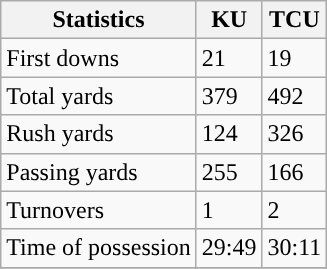<table class="wikitable" style="float: left;">
<tr>
<th>Statistics</th>
<th>KU</th>
<th>TCU</th>
</tr>
<tr>
<td>First downs</td>
<td>21</td>
<td>19</td>
</tr>
<tr>
<td>Total yards</td>
<td>379</td>
<td>492</td>
</tr>
<tr>
<td>Rush yards</td>
<td>124</td>
<td>326</td>
</tr>
<tr>
<td>Passing yards</td>
<td>255</td>
<td>166</td>
</tr>
<tr>
<td>Turnovers</td>
<td>1</td>
<td>2</td>
</tr>
<tr>
<td>Time of possession</td>
<td>29:49</td>
<td>30:11</td>
</tr>
<tr>
</tr>
</table>
